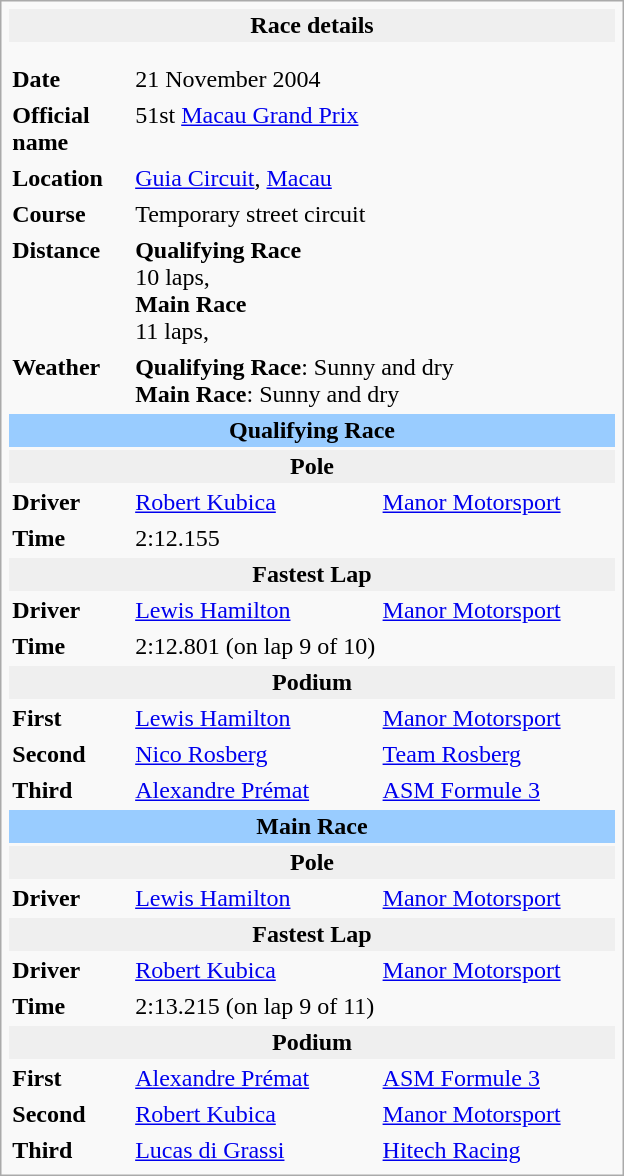<table class="infobox" align="right" cellpadding="2" style="float:right; width: 26em; ">
<tr>
<th colspan="3" style="background:#efefef;">Race details</th>
</tr>
<tr>
<td colspan="3" style="text-align:center;"></td>
</tr>
<tr>
<td colspan="3" style="text-align:center;"></td>
</tr>
<tr>
<td style="width: 20%;"><strong>Date</strong></td>
<td>21 November 2004</td>
</tr>
<tr>
<td><strong>Official name</strong></td>
<td colspan=2>51st <a href='#'>Macau Grand Prix</a></td>
</tr>
<tr>
<td><strong>Location</strong></td>
<td colspan=2><a href='#'>Guia Circuit</a>, <a href='#'>Macau</a></td>
</tr>
<tr>
<td><strong>Course</strong></td>
<td colspan=2>Temporary street circuit<br></td>
</tr>
<tr>
<td><strong>Distance</strong></td>
<td colspan=2><strong>Qualifying Race</strong><br>10 laps, <br><strong>Main Race</strong><br>11 laps, </td>
</tr>
<tr>
<td><strong>Weather</strong></td>
<td colspan=2><strong>Qualifying Race</strong>: Sunny and dry<br><strong>Main Race</strong>: Sunny and dry</td>
</tr>
<tr>
<td colspan="3" style="text-align:center; background-color:#99ccff"><strong>Qualifying Race</strong></td>
</tr>
<tr>
<th colspan="3" style="background:#efefef;">Pole</th>
</tr>
<tr>
<td><strong>Driver</strong></td>
<td> <a href='#'>Robert Kubica</a></td>
<td><a href='#'>Manor Motorsport</a></td>
</tr>
<tr>
<td><strong>Time</strong></td>
<td colspan=2>2:12.155</td>
</tr>
<tr>
<th colspan="3" style="background:#efefef;">Fastest Lap</th>
</tr>
<tr>
<td><strong>Driver</strong></td>
<td> <a href='#'>Lewis Hamilton</a></td>
<td><a href='#'>Manor Motorsport</a></td>
</tr>
<tr>
<td><strong>Time</strong></td>
<td colspan=2>2:12.801 (on lap 9 of 10)</td>
</tr>
<tr>
<th colspan="3" style="background:#efefef;">Podium</th>
</tr>
<tr>
<td><strong>First</strong></td>
<td> <a href='#'>Lewis Hamilton</a></td>
<td><a href='#'>Manor Motorsport</a></td>
</tr>
<tr>
<td><strong>Second</strong></td>
<td> <a href='#'>Nico Rosberg</a></td>
<td><a href='#'>Team Rosberg</a></td>
</tr>
<tr>
<td><strong>Third</strong></td>
<td> <a href='#'>Alexandre Prémat</a></td>
<td><a href='#'>ASM Formule 3</a></td>
</tr>
<tr>
<td colspan="3" style="text-align:center; background-color:#99ccff"><strong>Main Race</strong></td>
</tr>
<tr>
<th colspan="3" style="background:#efefef;">Pole</th>
</tr>
<tr>
<td><strong>Driver</strong></td>
<td> <a href='#'>Lewis Hamilton</a></td>
<td><a href='#'>Manor Motorsport</a></td>
</tr>
<tr>
<th colspan="3" style="background:#efefef;">Fastest Lap</th>
</tr>
<tr>
<td><strong>Driver</strong></td>
<td> <a href='#'>Robert Kubica</a></td>
<td><a href='#'>Manor Motorsport</a></td>
</tr>
<tr>
<td><strong>Time</strong></td>
<td colspan=2>2:13.215 (on lap 9 of 11)</td>
</tr>
<tr>
<th colspan="3" style="background:#efefef;">Podium</th>
</tr>
<tr>
<td><strong>First</strong></td>
<td> <a href='#'>Alexandre Prémat</a></td>
<td><a href='#'>ASM Formule 3</a></td>
</tr>
<tr>
<td><strong>Second</strong></td>
<td> <a href='#'>Robert Kubica</a></td>
<td><a href='#'>Manor Motorsport</a></td>
</tr>
<tr>
<td><strong>Third</strong></td>
<td> <a href='#'>Lucas di Grassi</a></td>
<td><a href='#'>Hitech Racing</a></td>
</tr>
</table>
